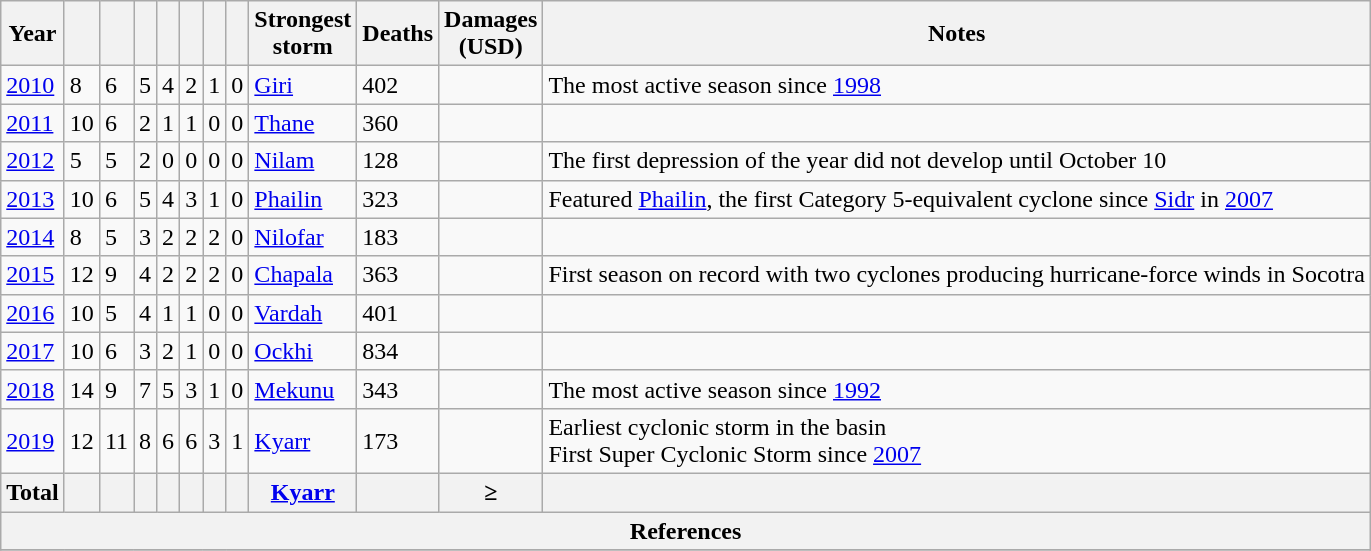<table class="wikitable sortable">
<tr>
<th>Year</th>
<th></th>
<th></th>
<th></th>
<th></th>
<th></th>
<th></th>
<th></th>
<th>Strongest<br>storm</th>
<th>Deaths</th>
<th>Damages<br>(USD)</th>
<th>Notes</th>
</tr>
<tr>
<td><a href='#'>2010</a></td>
<td>8</td>
<td>6</td>
<td>5</td>
<td>4</td>
<td>2</td>
<td>1</td>
<td>0</td>
<td> <a href='#'>Giri</a></td>
<td>402</td>
<td></td>
<td>The most active season since <a href='#'>1998</a></td>
</tr>
<tr>
<td><a href='#'>2011</a></td>
<td>10</td>
<td>6</td>
<td>2</td>
<td>1</td>
<td>1</td>
<td>0</td>
<td>0</td>
<td> <a href='#'>Thane</a></td>
<td>360</td>
<td></td>
<td></td>
</tr>
<tr>
<td><a href='#'>2012</a></td>
<td>5</td>
<td>5</td>
<td>2</td>
<td>0</td>
<td>0</td>
<td>0</td>
<td>0</td>
<td> <a href='#'>Nilam</a></td>
<td>128</td>
<td></td>
<td>The first depression of the year did not develop until October 10</td>
</tr>
<tr>
<td><a href='#'>2013</a></td>
<td>10</td>
<td>6</td>
<td>5</td>
<td>4</td>
<td>3</td>
<td>1</td>
<td>0</td>
<td> <a href='#'>Phailin</a></td>
<td>323</td>
<td></td>
<td>Featured <a href='#'>Phailin</a>, the first Category 5-equivalent cyclone since <a href='#'>Sidr</a> in <a href='#'>2007</a></td>
</tr>
<tr>
<td><a href='#'>2014</a></td>
<td>8</td>
<td>5</td>
<td>3</td>
<td>2</td>
<td>2</td>
<td>2</td>
<td>0</td>
<td> <a href='#'>Nilofar</a></td>
<td>183</td>
<td></td>
<td></td>
</tr>
<tr>
<td><a href='#'>2015</a></td>
<td>12</td>
<td>9</td>
<td>4</td>
<td>2</td>
<td>2</td>
<td>2</td>
<td>0</td>
<td> <a href='#'>Chapala</a></td>
<td>363</td>
<td></td>
<td>First season on record with two cyclones producing hurricane-force winds in Socotra</td>
</tr>
<tr>
<td><a href='#'>2016</a></td>
<td>10</td>
<td>5</td>
<td>4</td>
<td>1</td>
<td>1</td>
<td>0</td>
<td>0</td>
<td> <a href='#'>Vardah</a></td>
<td>401</td>
<td></td>
<td></td>
</tr>
<tr>
<td><a href='#'>2017</a></td>
<td>10</td>
<td>6</td>
<td>3</td>
<td>2</td>
<td>1</td>
<td>0</td>
<td>0</td>
<td> <a href='#'>Ockhi</a></td>
<td>834</td>
<td></td>
<td></td>
</tr>
<tr>
<td><a href='#'>2018</a></td>
<td>14</td>
<td>9</td>
<td>7</td>
<td>5</td>
<td>3</td>
<td>1</td>
<td>0</td>
<td> <a href='#'>Mekunu</a></td>
<td>343</td>
<td></td>
<td>The most active season since <a href='#'>1992</a></td>
</tr>
<tr>
<td><a href='#'>2019</a></td>
<td>12</td>
<td>11</td>
<td>8</td>
<td>6</td>
<td>6</td>
<td>3</td>
<td>1</td>
<td> <a href='#'>Kyarr</a></td>
<td>173</td>
<td></td>
<td>Earliest cyclonic storm in the basin<br>First Super Cyclonic Storm since <a href='#'>2007</a></td>
</tr>
<tr class="unsortable">
<th><strong>Total</strong></th>
<th><strong></strong></th>
<th><strong></strong></th>
<th><strong></strong></th>
<th><strong></strong></th>
<th><strong></strong></th>
<th><strong></strong></th>
<th><strong></strong></th>
<th><strong><a href='#'>Kyarr</a></strong></th>
<th><strong></strong></th>
<th><strong>≥</strong></th>
<th></th>
</tr>
<tr>
<th colspan="12">References</th>
</tr>
<tr>
</tr>
</table>
